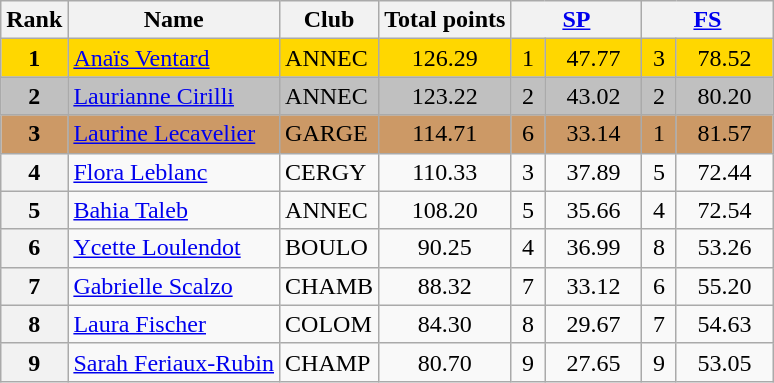<table class="wikitable sortable">
<tr>
<th>Rank</th>
<th>Name</th>
<th>Club</th>
<th>Total points</th>
<th colspan="2" width="80px"><a href='#'>SP</a></th>
<th colspan="2" width="80px"><a href='#'>FS</a></th>
</tr>
<tr bgcolor="gold">
<td align="center"><strong>1</strong></td>
<td><a href='#'>Anaïs Ventard</a></td>
<td>ANNEC</td>
<td align="center">126.29</td>
<td align="center">1</td>
<td align="center">47.77</td>
<td align="center">3</td>
<td align="center">78.52</td>
</tr>
<tr bgcolor="silver">
<td align="center"><strong>2</strong></td>
<td><a href='#'>Laurianne Cirilli</a></td>
<td>ANNEC</td>
<td align="center">123.22</td>
<td align="center">2</td>
<td align="center">43.02</td>
<td align="center">2</td>
<td align="center">80.20</td>
</tr>
<tr bgcolor="cc9966">
<td align="center"><strong>3</strong></td>
<td><a href='#'>Laurine Lecavelier</a></td>
<td>GARGE</td>
<td align="center">114.71</td>
<td align="center">6</td>
<td align="center">33.14</td>
<td align="center">1</td>
<td align="center">81.57</td>
</tr>
<tr>
<th>4</th>
<td><a href='#'>Flora Leblanc</a></td>
<td>CERGY</td>
<td align="center">110.33</td>
<td align="center">3</td>
<td align="center">37.89</td>
<td align="center">5</td>
<td align="center">72.44</td>
</tr>
<tr>
<th>5</th>
<td><a href='#'>Bahia Taleb</a></td>
<td>ANNEC</td>
<td align="center">108.20</td>
<td align="center">5</td>
<td align="center">35.66</td>
<td align="center">4</td>
<td align="center">72.54</td>
</tr>
<tr>
<th>6</th>
<td><a href='#'>Ycette Loulendot</a></td>
<td>BOULO</td>
<td align="center">90.25</td>
<td align="center">4</td>
<td align="center">36.99</td>
<td align="center">8</td>
<td align="center">53.26</td>
</tr>
<tr>
<th>7</th>
<td><a href='#'>Gabrielle Scalzo</a></td>
<td>CHAMB</td>
<td align="center">88.32</td>
<td align="center">7</td>
<td align="center">33.12</td>
<td align="center">6</td>
<td align="center">55.20</td>
</tr>
<tr>
<th>8</th>
<td><a href='#'>Laura Fischer</a></td>
<td>COLOM</td>
<td align="center">84.30</td>
<td align="center">8</td>
<td align="center">29.67</td>
<td align="center">7</td>
<td align="center">54.63</td>
</tr>
<tr>
<th>9</th>
<td><a href='#'>Sarah Feriaux-Rubin</a></td>
<td>CHAMP</td>
<td align="center">80.70</td>
<td align="center">9</td>
<td align="center">27.65</td>
<td align="center">9</td>
<td align="center">53.05</td>
</tr>
</table>
